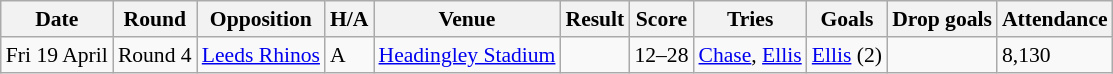<table class="wikitable" style="font-size:90%;">
<tr>
<th>Date</th>
<th>Round</th>
<th>Opposition</th>
<th>H/A</th>
<th>Venue</th>
<th>Result</th>
<th>Score</th>
<th>Tries</th>
<th>Goals</th>
<th>Drop goals</th>
<th>Attendance</th>
</tr>
<tr>
<td>Fri 19 April</td>
<td>Round 4</td>
<td> <a href='#'>Leeds Rhinos</a></td>
<td>A</td>
<td><a href='#'>Headingley Stadium</a></td>
<td></td>
<td>12–28</td>
<td><a href='#'>Chase</a>, <a href='#'>Ellis</a></td>
<td><a href='#'>Ellis</a> (2)</td>
<td></td>
<td>8,130</td>
</tr>
</table>
